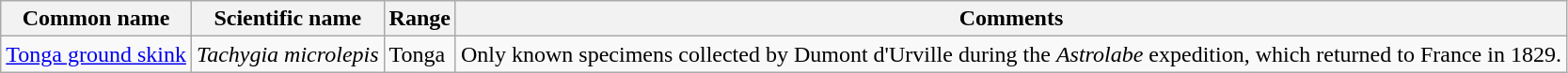<table class="wikitable sortable">
<tr>
<th>Common name</th>
<th>Scientific name</th>
<th>Range</th>
<th class="unsortable">Comments</th>
</tr>
<tr>
<td><a href='#'>Tonga ground skink</a></td>
<td><em>Tachygia microlepis</em></td>
<td>Tonga</td>
<td>Only known specimens collected by Dumont d'Urville during the <em>Astrolabe</em> expedition, which returned to France in 1829.</td>
</tr>
</table>
